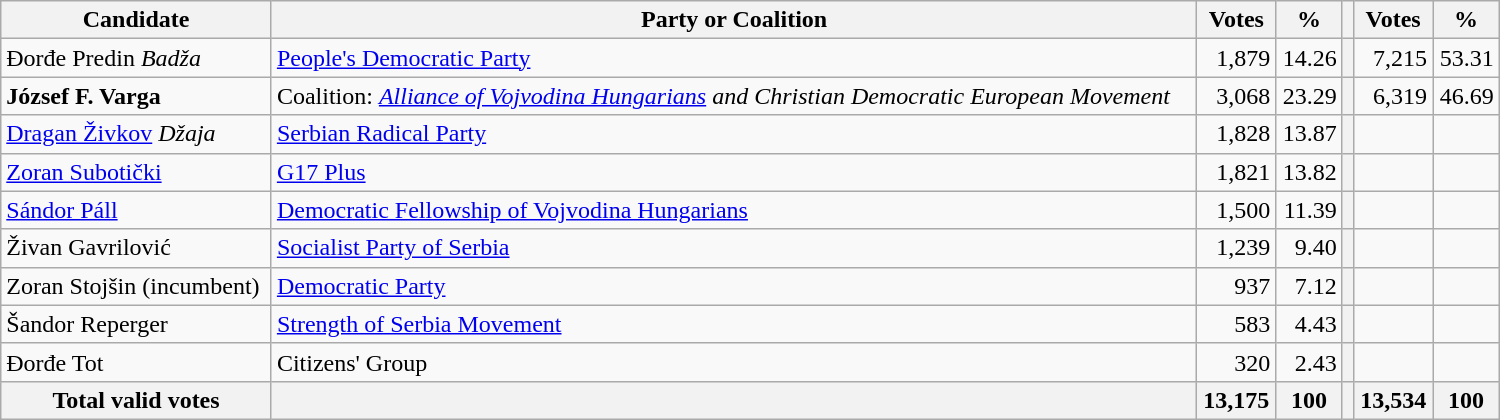<table style="width:1000px;" class="wikitable">
<tr>
<th>Candidate</th>
<th>Party or Coalition</th>
<th>Votes</th>
<th>%</th>
<th></th>
<th>Votes</th>
<th>%</th>
</tr>
<tr>
<td align="left">Đorđe Predin <em>Badža</em></td>
<td align="left"><a href='#'>People's Democratic Party</a></td>
<td align="right">1,879</td>
<td align="right">14.26</td>
<th align="left"></th>
<td align="right">7,215</td>
<td align="right">53.31</td>
</tr>
<tr>
<td align="left"><strong>József F. Varga</strong></td>
<td align="left">Coalition: <em><a href='#'>Alliance of Vojvodina Hungarians</a> and Christian Democratic European Movement</em></td>
<td align="right">3,068</td>
<td align="right">23.29</td>
<th align="left"></th>
<td align="right">6,319</td>
<td align="right">46.69</td>
</tr>
<tr>
<td align="left"><a href='#'>Dragan Živkov</a> <em>Džaja</em></td>
<td align="left"><a href='#'>Serbian Radical Party</a></td>
<td align="right">1,828</td>
<td align="right">13.87</td>
<th align="left"></th>
<td align="right"></td>
<td align="right"></td>
</tr>
<tr>
<td align="left"><a href='#'>Zoran Subotički</a></td>
<td align="left"><a href='#'>G17 Plus</a></td>
<td align="right">1,821</td>
<td align="right">13.82</td>
<th align="left"></th>
<td align="right"></td>
<td align="right"></td>
</tr>
<tr>
<td align="left"><a href='#'>Sándor Páll</a></td>
<td align="left"><a href='#'>Democratic Fellowship of Vojvodina Hungarians</a></td>
<td align="right">1,500</td>
<td align="right">11.39</td>
<th align="left"></th>
<td align="right"></td>
<td align="right"></td>
</tr>
<tr>
<td align="left">Živan Gavrilović</td>
<td align="left"><a href='#'>Socialist Party of Serbia</a></td>
<td align="right">1,239</td>
<td align="right">9.40</td>
<th align="left"></th>
<td align="right"></td>
<td align="right"></td>
</tr>
<tr>
<td align="left">Zoran Stojšin (incumbent)</td>
<td align="left"><a href='#'>Democratic Party</a></td>
<td align="right">937</td>
<td align="right">7.12</td>
<th align="left"></th>
<td align="right"></td>
<td align="right"></td>
</tr>
<tr>
<td align="left">Šandor Reperger</td>
<td align="left"><a href='#'>Strength of Serbia Movement</a></td>
<td align="right">583</td>
<td align="right">4.43</td>
<th align="left"></th>
<td align="right"></td>
<td align="right"></td>
</tr>
<tr>
<td align="left">Đorđe Tot</td>
<td align="left">Citizens' Group</td>
<td align="right">320</td>
<td align="right">2.43</td>
<th align="left"></th>
<td align="right"></td>
<td align="right"></td>
</tr>
<tr>
<th align="left">Total valid votes</th>
<th align="left"></th>
<th align="right">13,175</th>
<th align="right">100</th>
<th align="left"></th>
<th align="right">13,534</th>
<th align="right">100</th>
</tr>
</table>
